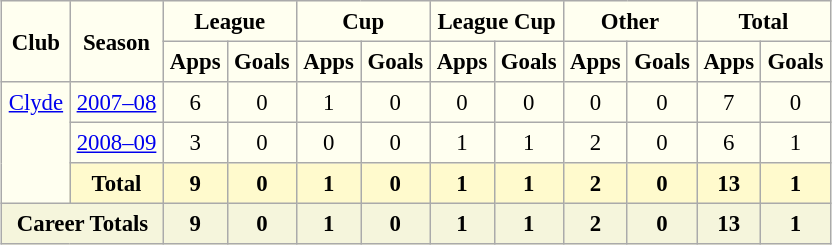<table border=1 align=center cellpadding=4 cellspacing=2 style="background: ivory; font-size: 95%; border: 1px #aaaaaa solid; border-collapse: collapse; clear:center">
<tr>
<th rowspan="2">Club</th>
<th rowspan="2">Season</th>
<th colspan="2">League</th>
<th colspan="2">Cup</th>
<th colspan="2">League Cup</th>
<th colspan="2">Other</th>
<th colspan="2">Total</th>
</tr>
<tr>
<th>Apps</th>
<th>Goals</th>
<th>Apps</th>
<th>Goals</th>
<th>Apps</th>
<th>Goals</th>
<th>Apps</th>
<th>Goals</th>
<th>Apps</th>
<th>Goals</th>
</tr>
<tr align=center>
<td rowspan="3" valign=top><a href='#'>Clyde</a></td>
<td><a href='#'>2007–08</a></td>
<td>6</td>
<td>0</td>
<td>1</td>
<td>0</td>
<td>0</td>
<td>0</td>
<td>0</td>
<td>0</td>
<td>7</td>
<td>0</td>
</tr>
<tr align=center>
<td><a href='#'>2008–09</a></td>
<td>3</td>
<td>0</td>
<td>0</td>
<td>0</td>
<td>1</td>
<td>1</td>
<td>2</td>
<td>0</td>
<td>6</td>
<td>1</td>
</tr>
<tr style="background:lemonchiffon">
<th>Total</th>
<th>9</th>
<th>0</th>
<th>1</th>
<th>0</th>
<th>1</th>
<th>1</th>
<th>2</th>
<th>0</th>
<th>13</th>
<th>1</th>
</tr>
<tr style="background:beige">
<th colspan="2">Career Totals</th>
<th>9</th>
<th>0</th>
<th>1</th>
<th>0</th>
<th>1</th>
<th>1</th>
<th>2</th>
<th>0</th>
<th>13</th>
<th>1</th>
</tr>
</table>
